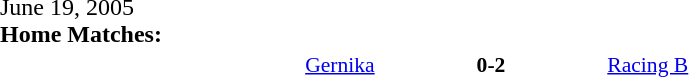<table width=100% cellspacing=1>
<tr>
<th width=20%></th>
<th width=12%></th>
<th width=20%></th>
<th></th>
</tr>
<tr>
<td>June 19, 2005<br><strong>Home Matches:</strong></td>
</tr>
<tr style=font-size:90%>
<td align=right><a href='#'>Gernika</a></td>
<td align=center><strong>0-2</strong></td>
<td><a href='#'>Racing B</a></td>
</tr>
</table>
